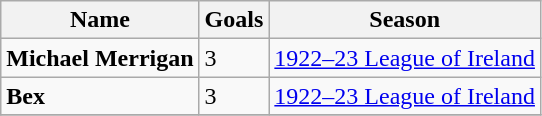<table class="wikitable">
<tr>
<th>Name</th>
<th>Goals</th>
<th>Season</th>
</tr>
<tr>
<td><strong>Michael Merrigan</strong></td>
<td>3</td>
<td><a href='#'>1922–23 League of Ireland</a></td>
</tr>
<tr>
<td><strong>Bex</strong></td>
<td>3</td>
<td><a href='#'>1922–23 League of Ireland</a></td>
</tr>
<tr>
</tr>
</table>
